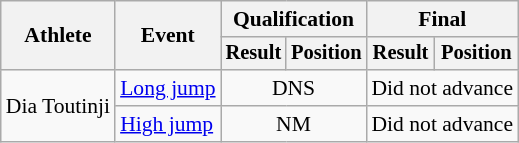<table class=wikitable style="font-size:90%">
<tr>
<th rowspan="2">Athlete</th>
<th rowspan="2">Event</th>
<th colspan="2">Qualification</th>
<th colspan="2">Final</th>
</tr>
<tr style="font-size:95%">
<th>Result</th>
<th>Position</th>
<th>Result</th>
<th>Position</th>
</tr>
<tr align=center>
<td align=left rowspan=2>Dia Toutinji</td>
<td align=left><a href='#'>Long jump</a></td>
<td colspan=2>DNS</td>
<td colspan=2>Did not advance</td>
</tr>
<tr align=center>
<td align=left><a href='#'>High jump</a></td>
<td colspan=2>NM</td>
<td colspan=2>Did not advance</td>
</tr>
</table>
